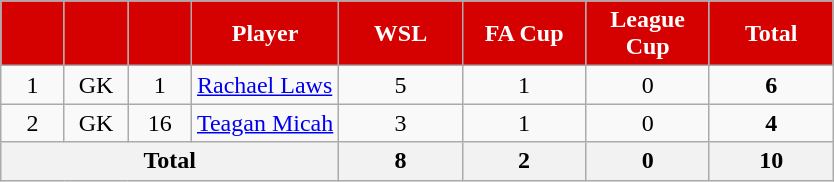<table class="wikitable sortable" style="text-align:center">
<tr>
<th style="background:#d50000;color:white;width:35px"></th>
<th style="background:#d50000;color:white;width:35px"></th>
<th style="background:#d50000;color:white;width:35px"></th>
<th style="background:#d50000;color:white">Player</th>
<th style="background:#d50000;color:white;width:75px">WSL</th>
<th style="background:#d50000;color:white;width:75px">FA Cup</th>
<th style="background:#d50000;color:white;width:75px">League Cup</th>
<th style="background:#d50000;color:white;width:75px">Total</th>
</tr>
<tr>
<td rowspan=1>1</td>
<td>GK</td>
<td>1</td>
<td style="text-align:left"> <a href='#'>Rachael Laws</a></td>
<td>5</td>
<td>1</td>
<td>0</td>
<td><strong>6</strong></td>
</tr>
<tr>
<td rowspan=1>2</td>
<td>GK</td>
<td>16</td>
<td style="text-align:left"> <a href='#'>Teagan Micah</a></td>
<td>3</td>
<td>1</td>
<td>0</td>
<td><strong>4</strong></td>
</tr>
<tr class="sortbottom">
<th colspan="4">Total</th>
<th>8</th>
<th>2</th>
<th>0</th>
<th>10</th>
</tr>
</table>
